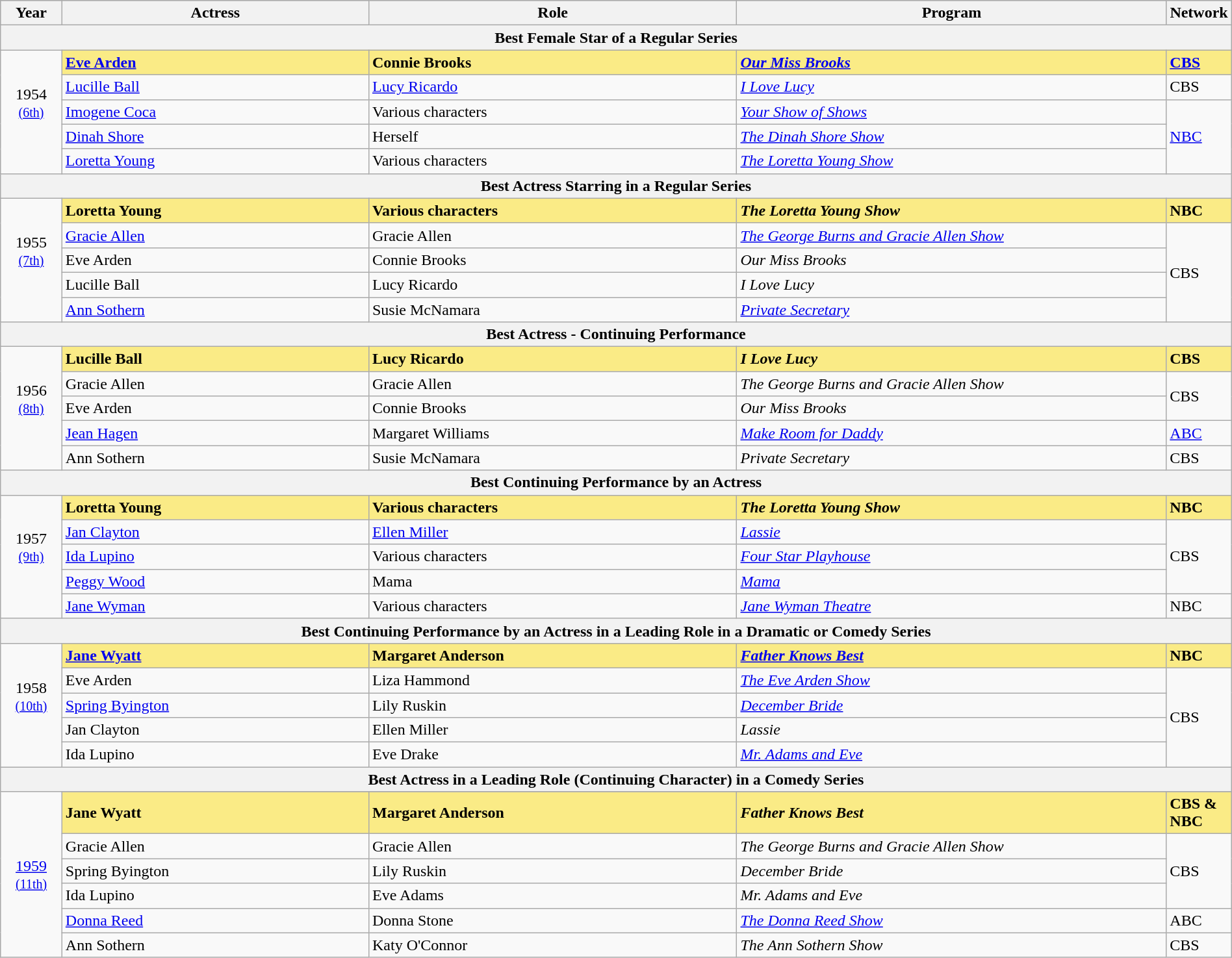<table class="wikitable" style="width:100%">
<tr bgcolor="#bebebe">
<th width="5%">Year</th>
<th width="25%">Actress</th>
<th width="30%">Role</th>
<th width="35%">Program</th>
<th width="5%">Network</th>
</tr>
<tr>
<th colspan=5>Best Female Star of a Regular Series</th>
</tr>
<tr>
<td rowspan="5" style="text-align:center">1954<br><small><a href='#'>(6th)</a></small><br><br></td>
<td style="background:#FAEB86"><strong><a href='#'>Eve Arden</a></strong></td>
<td style="background:#FAEB86"><strong>Connie Brooks</strong></td>
<td style="background:#FAEB86"><strong><em><a href='#'>Our Miss Brooks</a></em></strong></td>
<td style="background:#FAEB86"><strong><a href='#'>CBS</a></strong></td>
</tr>
<tr>
<td><a href='#'>Lucille Ball</a></td>
<td><a href='#'>Lucy Ricardo</a></td>
<td><em><a href='#'>I Love Lucy</a></em></td>
<td>CBS</td>
</tr>
<tr>
<td><a href='#'>Imogene Coca</a></td>
<td>Various characters</td>
<td><em><a href='#'>Your Show of Shows</a></em></td>
<td rowspan="3"><a href='#'>NBC</a></td>
</tr>
<tr>
<td><a href='#'>Dinah Shore</a></td>
<td>Herself</td>
<td><em><a href='#'>The Dinah Shore Show</a></em></td>
</tr>
<tr>
<td><a href='#'>Loretta Young</a></td>
<td>Various characters</td>
<td><em><a href='#'>The Loretta Young Show</a></em></td>
</tr>
<tr>
<th colspan=5>Best Actress Starring in a Regular Series</th>
</tr>
<tr>
<td rowspan="5" style="text-align:center">1955<br><small><a href='#'>(7th)</a></small><br><br></td>
<td style="background:#FAEB86"><strong>Loretta Young</strong></td>
<td style="background:#FAEB86"><strong>Various characters</strong></td>
<td style="background:#FAEB86"><strong><em>The Loretta Young Show</em></strong></td>
<td style="background:#FAEB86"><strong>NBC</strong></td>
</tr>
<tr>
<td><a href='#'>Gracie Allen</a></td>
<td>Gracie Allen</td>
<td><em><a href='#'>The George Burns and Gracie Allen Show</a></em></td>
<td rowspan="4">CBS</td>
</tr>
<tr>
<td>Eve Arden</td>
<td>Connie Brooks</td>
<td><em>Our Miss Brooks</em></td>
</tr>
<tr>
<td>Lucille Ball</td>
<td>Lucy Ricardo</td>
<td><em>I Love Lucy</em></td>
</tr>
<tr>
<td><a href='#'>Ann Sothern</a></td>
<td>Susie McNamara</td>
<td><em><a href='#'>Private Secretary</a></em></td>
</tr>
<tr>
<th colspan=5>Best Actress - Continuing Performance</th>
</tr>
<tr>
<td rowspan="5" style="text-align:center">1956<br><small><a href='#'>(8th)</a></small><br><br></td>
<td style="background:#FAEB86"><strong>Lucille Ball</strong></td>
<td style="background:#FAEB86"><strong>Lucy Ricardo</strong></td>
<td style="background:#FAEB86"><strong><em>I Love Lucy</em></strong></td>
<td style="background:#FAEB86"><strong>CBS</strong></td>
</tr>
<tr>
<td>Gracie Allen</td>
<td>Gracie Allen</td>
<td><em>The George Burns and Gracie Allen Show</em></td>
<td rowspan="2">CBS</td>
</tr>
<tr>
<td>Eve Arden</td>
<td>Connie Brooks</td>
<td><em>Our Miss Brooks</em></td>
</tr>
<tr>
<td><a href='#'>Jean Hagen</a></td>
<td>Margaret Williams</td>
<td><em><a href='#'>Make Room for Daddy</a></em></td>
<td><a href='#'>ABC</a></td>
</tr>
<tr>
<td>Ann Sothern</td>
<td>Susie McNamara</td>
<td><em>Private Secretary</em></td>
<td>CBS</td>
</tr>
<tr>
<th colspan=5>Best Continuing Performance by an Actress</th>
</tr>
<tr>
<td rowspan="5" style="text-align:center">1957<br><small><a href='#'>(9th)</a></small><br><br></td>
<td style="background:#FAEB86"><strong>Loretta Young</strong></td>
<td style="background:#FAEB86"><strong>Various characters</strong></td>
<td style="background:#FAEB86"><strong><em>The Loretta Young Show</em></strong></td>
<td style="background:#FAEB86"><strong>NBC</strong></td>
</tr>
<tr>
<td><a href='#'>Jan Clayton</a></td>
<td><a href='#'>Ellen Miller</a></td>
<td><em><a href='#'>Lassie</a></em></td>
<td rowspan="3">CBS</td>
</tr>
<tr>
<td><a href='#'>Ida Lupino</a></td>
<td>Various characters</td>
<td><em><a href='#'>Four Star Playhouse</a></em></td>
</tr>
<tr>
<td><a href='#'>Peggy Wood</a></td>
<td>Mama</td>
<td><em><a href='#'>Mama</a></em></td>
</tr>
<tr>
<td><a href='#'>Jane Wyman</a></td>
<td>Various characters</td>
<td><em><a href='#'>Jane Wyman Theatre</a></em></td>
<td>NBC</td>
</tr>
<tr>
<th colspan=5>Best Continuing Performance by an Actress in a Leading Role in a Dramatic or Comedy Series</th>
</tr>
<tr>
<td rowspan="5" style="text-align:center">1958<br><small><a href='#'>(10th)</a></small><br><br></td>
<td style="background:#FAEB86"><strong><a href='#'>Jane Wyatt</a></strong></td>
<td style="background:#FAEB86"><strong>Margaret Anderson</strong></td>
<td style="background:#FAEB86"><strong><em><a href='#'>Father Knows Best</a></em></strong></td>
<td style="background:#FAEB86"><strong>NBC</strong></td>
</tr>
<tr>
<td>Eve Arden</td>
<td>Liza Hammond</td>
<td><em><a href='#'>The Eve Arden Show</a></em></td>
<td rowspan="4">CBS</td>
</tr>
<tr>
<td><a href='#'>Spring Byington</a></td>
<td>Lily Ruskin</td>
<td><em><a href='#'>December Bride</a></em></td>
</tr>
<tr>
<td>Jan Clayton</td>
<td>Ellen Miller</td>
<td><em>Lassie</em></td>
</tr>
<tr>
<td>Ida Lupino</td>
<td>Eve Drake</td>
<td><em><a href='#'>Mr. Adams and Eve</a></em></td>
</tr>
<tr>
<th colspan=5>Best Actress in a Leading Role (Continuing Character) in a Comedy Series</th>
</tr>
<tr>
<td rowspan=7 style="text-align:center"><a href='#'>1959</a><br><small><a href='#'>(11th)</a></small></td>
</tr>
<tr style="background:#FAEB86">
<td><strong>Jane Wyatt</strong></td>
<td><strong>Margaret Anderson</strong></td>
<td><strong><em>Father Knows Best</em></strong></td>
<td><strong>CBS & NBC</strong></td>
</tr>
<tr>
<td>Gracie Allen</td>
<td>Gracie Allen</td>
<td><em>The George Burns and Gracie Allen Show</em></td>
<td rowspan=3>CBS</td>
</tr>
<tr>
<td>Spring Byington</td>
<td>Lily Ruskin</td>
<td><em>December Bride</em></td>
</tr>
<tr>
<td>Ida Lupino</td>
<td>Eve Adams</td>
<td><em>Mr. Adams and Eve</em></td>
</tr>
<tr>
<td><a href='#'>Donna Reed</a></td>
<td>Donna Stone</td>
<td><em><a href='#'>The Donna Reed Show</a></em></td>
<td>ABC</td>
</tr>
<tr>
<td>Ann Sothern</td>
<td>Katy O'Connor</td>
<td><em>The Ann Sothern Show</em></td>
<td>CBS</td>
</tr>
</table>
